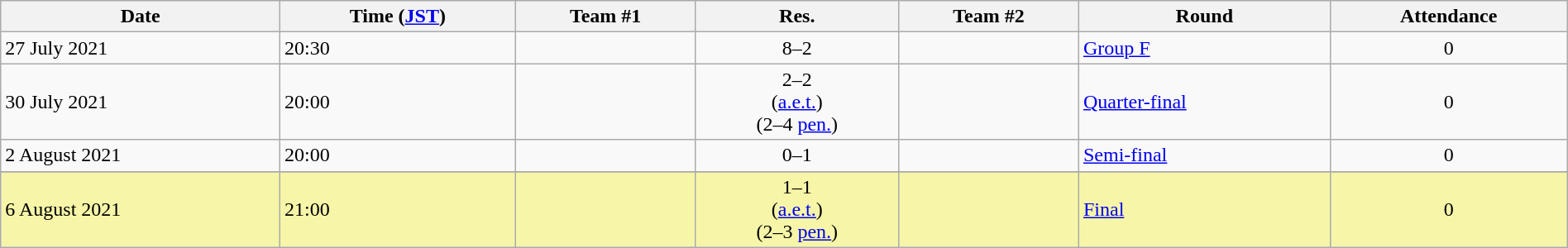<table class="wikitable" style="text-align:left; width:100%;">
<tr>
<th>Date</th>
<th>Time (<a href='#'>JST</a>)</th>
<th>Team #1</th>
<th>Res.</th>
<th>Team #2</th>
<th>Round</th>
<th>Attendance</th>
</tr>
<tr>
<td>27 July 2021</td>
<td>20:30</td>
<td><strong></strong></td>
<td style="text-align:center;">8–2</td>
<td></td>
<td><a href='#'>Group F</a></td>
<td style="text-align:center;">0</td>
</tr>
<tr>
<td>30 July 2021</td>
<td>20:00</td>
<td></td>
<td style="text-align:center;">2–2 <br>(<a href='#'>a.e.t.</a>)<br>(2–4 <a href='#'>pen.</a>)</td>
<td><strong></strong></td>
<td><a href='#'>Quarter-final</a></td>
<td style="text-align:center;">0</td>
</tr>
<tr>
<td>2 August 2021</td>
<td>20:00</td>
<td></td>
<td style="text-align:center;">0–1</td>
<td><strong></strong></td>
<td><a href='#'>Semi-final</a></td>
<td style="text-align:center;">0</td>
</tr>
<tr>
</tr>
<tr bgcolor=F7F6A8>
<td>6 August 2021</td>
<td>21:00</td>
<td></td>
<td style="text-align:center;">1–1<br>(<a href='#'>a.e.t.</a>)<br>(2–3 <a href='#'>pen.</a>)</td>
<td><strong></strong></td>
<td><a href='#'>Final</a></td>
<td style="text-align:center;">0</td>
</tr>
</table>
